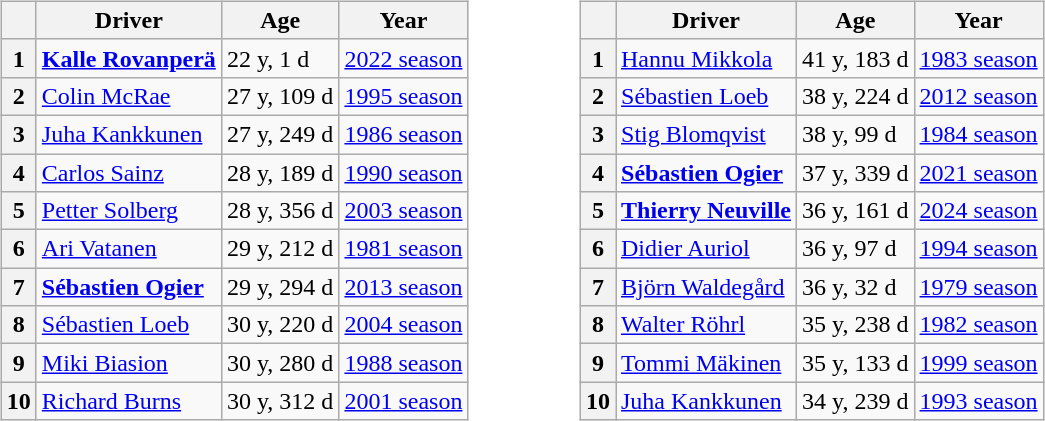<table>
<tr>
<td valign="top"><br><table class="wikitable">
<tr>
<th></th>
<th>Driver</th>
<th>Age</th>
<th>Year</th>
</tr>
<tr>
<th>1</th>
<td> <strong><a href='#'>Kalle Rovanperä</a></strong></td>
<td>22 y, 1 d</td>
<td><a href='#'>2022 season</a></td>
</tr>
<tr>
<th>2</th>
<td> <a href='#'>Colin McRae</a></td>
<td>27 y, 109 d</td>
<td><a href='#'>1995 season</a></td>
</tr>
<tr>
<th>3</th>
<td> <a href='#'>Juha Kankkunen</a></td>
<td>27 y, 249 d</td>
<td><a href='#'>1986 season</a></td>
</tr>
<tr>
<th>4</th>
<td> <a href='#'>Carlos Sainz</a></td>
<td>28 y, 189 d</td>
<td><a href='#'>1990 season</a></td>
</tr>
<tr>
<th>5</th>
<td> <a href='#'>Petter Solberg</a></td>
<td>28 y, 356 d</td>
<td><a href='#'>2003 season</a></td>
</tr>
<tr>
<th>6</th>
<td> <a href='#'>Ari Vatanen</a></td>
<td>29 y, 212 d</td>
<td><a href='#'>1981 season</a></td>
</tr>
<tr>
<th>7</th>
<td> <strong><a href='#'>Sébastien Ogier</a></strong></td>
<td>29 y, 294 d</td>
<td><a href='#'>2013 season</a></td>
</tr>
<tr>
<th>8</th>
<td> <a href='#'>Sébastien Loeb</a></td>
<td>30 y, 220 d</td>
<td><a href='#'>2004 season</a></td>
</tr>
<tr>
<th>9</th>
<td> <a href='#'>Miki Biasion</a></td>
<td>30 y, 280 d</td>
<td><a href='#'>1988 season</a></td>
</tr>
<tr>
<th>10</th>
<td> <a href='#'>Richard Burns</a></td>
<td>30 y, 312 d</td>
<td><a href='#'>2001 season</a></td>
</tr>
</table>
</td>
<td width="50"> </td>
<td valign="top"><br><table class="wikitable">
<tr>
<th></th>
<th>Driver</th>
<th>Age</th>
<th>Year</th>
</tr>
<tr>
<th>1</th>
<td> <a href='#'>Hannu Mikkola</a></td>
<td>41 y, 183 d</td>
<td><a href='#'>1983 season</a></td>
</tr>
<tr>
<th>2</th>
<td> <a href='#'>Sébastien Loeb</a></td>
<td>38 y, 224 d</td>
<td><a href='#'>2012 season</a></td>
</tr>
<tr>
<th>3</th>
<td> <a href='#'>Stig Blomqvist</a></td>
<td>38 y, 99 d</td>
<td><a href='#'>1984 season</a></td>
</tr>
<tr>
<th>4</th>
<td> <strong><a href='#'>Sébastien Ogier</a></strong></td>
<td>37 y, 339 d</td>
<td><a href='#'>2021 season</a></td>
</tr>
<tr>
<th>5</th>
<td> <strong><a href='#'>Thierry Neuville</a></strong></td>
<td>36 y, 161 d</td>
<td><a href='#'>2024 season</a></td>
</tr>
<tr>
<th>6</th>
<td> <a href='#'>Didier Auriol</a></td>
<td>36 y, 97 d</td>
<td><a href='#'>1994 season</a></td>
</tr>
<tr>
<th>7</th>
<td> <a href='#'>Björn Waldegård</a></td>
<td>36 y, 32 d</td>
<td><a href='#'>1979 season</a></td>
</tr>
<tr>
<th>8</th>
<td> <a href='#'>Walter Röhrl</a></td>
<td>35 y, 238 d</td>
<td><a href='#'>1982 season</a></td>
</tr>
<tr>
<th>9</th>
<td> <a href='#'>Tommi Mäkinen</a></td>
<td>35 y, 133 d</td>
<td><a href='#'>1999 season</a></td>
</tr>
<tr>
<th>10</th>
<td> <a href='#'>Juha Kankkunen</a></td>
<td>34 y, 239 d</td>
<td><a href='#'>1993 season</a></td>
</tr>
</table>
</td>
</tr>
</table>
